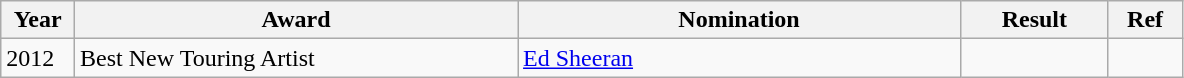<table class="wikitable" style="max-width:75%;">
<tr>
<th width=5%>Year</th>
<th style="width:30%;">Award</th>
<th style="width:30%;">Nomination</th>
<th style="width:10%;">Result</th>
<th style="width:5%;">Ref</th>
</tr>
<tr>
<td>2012</td>
<td>Best New Touring Artist</td>
<td><a href='#'>Ed Sheeran</a></td>
<td></td>
<td></td>
</tr>
</table>
